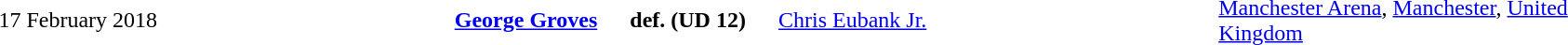<table style="width:100%;" cellspacing="1">
<tr>
<th width=15%></th>
<th width=25%></th>
<th width=10%></th>
<th width=25%></th>
</tr>
<tr style=font-size:100%>
<td align=right>17 February 2018</td>
<td align=right><strong><a href='#'>George Groves</a></strong> </td>
<td align=center><strong>def. (UD 12)</strong></td>
<td> <a href='#'>Chris Eubank Jr.</a></td>
<td><a href='#'>Manchester Arena</a>, <a href='#'>Manchester</a>, <a href='#'>United Kingdom</a></td>
</tr>
</table>
